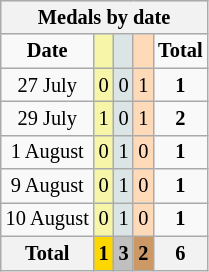<table class="wikitable" style="font-size:85%">
<tr bgcolor="#efefef">
<th colspan=6>Medals by date</th>
</tr>
<tr align=center>
<td><strong>Date</strong></td>
<td bgcolor=#f7f6a8></td>
<td bgcolor=#dce5e5></td>
<td bgcolor=#ffdab9></td>
<td><strong>Total</strong></td>
</tr>
<tr align=center>
<td>27 July</td>
<td style="background:#F7F6A8;">0</td>
<td style="background:#DCE5E5;">0</td>
<td style="background:#FFDAB9;">1</td>
<td><strong>1</strong></td>
</tr>
<tr align=center>
<td>29 July</td>
<td style="background:#F7F6A8;">1</td>
<td style="background:#DCE5E5;">0</td>
<td style="background:#FFDAB9;">1</td>
<td><strong>2</strong></td>
</tr>
<tr align=center>
<td>1 August</td>
<td style="background:#F7F6A8;">0</td>
<td style="background:#DCE5E5;">1</td>
<td style="background:#FFDAB9;">0</td>
<td><strong>1</strong></td>
</tr>
<tr align=center>
<td>9 August</td>
<td style="background:#F7F6A8;">0</td>
<td style="background:#DCE5E5;">1</td>
<td style="background:#FFDAB9;">0</td>
<td><strong>1</strong></td>
</tr>
<tr align=center>
<td>10 August</td>
<td style="background:#F7F6A8;">0</td>
<td style="background:#DCE5E5;">1</td>
<td style="background:#FFDAB9;">0</td>
<td><strong>1</strong></td>
</tr>
<tr align=center>
<th><strong>Total</strong></th>
<th style="background:gold;"><strong>1</strong></th>
<th style="background:silver;"><strong>3</strong></th>
<th style="background:#c96;"><strong>2</strong></th>
<th>6</th>
</tr>
</table>
